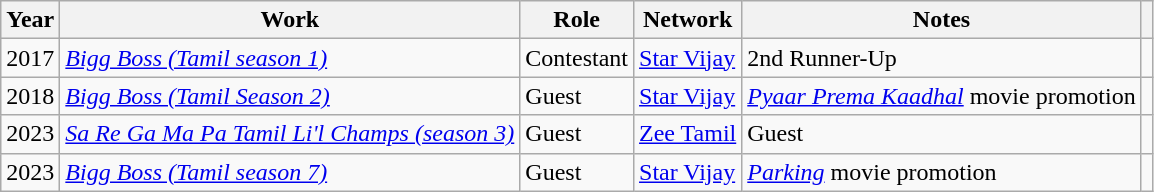<table class="wikitable">
<tr>
<th>Year</th>
<th>Work</th>
<th>Role</th>
<th>Network</th>
<th>Notes</th>
<th></th>
</tr>
<tr>
<td>2017</td>
<td><em><a href='#'>Bigg Boss (Tamil season 1)</a></em></td>
<td>Contestant</td>
<td><a href='#'>Star Vijay</a></td>
<td>2nd Runner-Up</td>
<td></td>
</tr>
<tr>
<td>2018</td>
<td><em><a href='#'>Bigg Boss (Tamil Season 2)</a></em></td>
<td>Guest</td>
<td><a href='#'>Star Vijay</a></td>
<td><em><a href='#'>Pyaar Prema Kaadhal</a></em> movie promotion</td>
<td></td>
</tr>
<tr>
<td>2023</td>
<td><em><a href='#'>Sa Re Ga Ma Pa Tamil Li'l Champs (season 3)</a></em></td>
<td>Guest</td>
<td><a href='#'>Zee Tamil</a></td>
<td>Guest</td>
<td></td>
</tr>
<tr>
<td>2023</td>
<td><em><a href='#'>Bigg Boss (Tamil season 7)</a></em></td>
<td>Guest</td>
<td><a href='#'>Star Vijay</a></td>
<td><em><a href='#'>Parking</a></em> movie promotion</td>
<td></td>
</tr>
</table>
